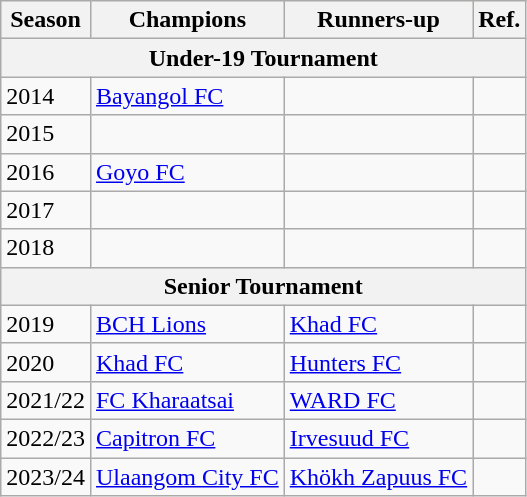<table class="wikitable sortable">
<tr style="background:beige;">
<th>Season</th>
<th>Champions</th>
<th>Runners-up</th>
<th>Ref.</th>
</tr>
<tr>
<th colspan=4>Under-19 Tournament</th>
</tr>
<tr>
<td>2014</td>
<td><a href='#'>Bayangol FC</a></td>
<td></td>
<td align=center></td>
</tr>
<tr>
<td>2015</td>
<td></td>
<td></td>
<td></td>
</tr>
<tr>
<td>2016</td>
<td><a href='#'>Goyo FC</a></td>
<td></td>
<td align=center></td>
</tr>
<tr>
<td>2017</td>
<td></td>
<td></td>
<td></td>
</tr>
<tr>
<td>2018</td>
<td></td>
<td></td>
<td align=center></td>
</tr>
<tr>
<th colspan=4>Senior Tournament</th>
</tr>
<tr>
<td>2019</td>
<td><a href='#'>BCH Lions</a></td>
<td><a href='#'>Khad FC</a></td>
<td align=center></td>
</tr>
<tr>
<td>2020</td>
<td><a href='#'>Khad FC</a></td>
<td><a href='#'>Hunters FC</a></td>
<td align=center></td>
</tr>
<tr>
<td>2021/22</td>
<td><a href='#'>FC Kharaatsai</a></td>
<td><a href='#'>WARD FC</a></td>
<td align=center></td>
</tr>
<tr>
<td>2022/23</td>
<td><a href='#'>Capitron FC</a></td>
<td><a href='#'>Irvesuud FC</a></td>
<td align=center></td>
</tr>
<tr>
<td>2023/24</td>
<td><a href='#'>Ulaangom City FC</a></td>
<td><a href='#'>Khökh Zapuus FC</a></td>
<td align=center></td>
</tr>
</table>
